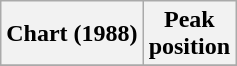<table class="wikitable sortable plainrowheaders">
<tr>
<th>Chart (1988)</th>
<th>Peak<br>position</th>
</tr>
<tr>
</tr>
</table>
